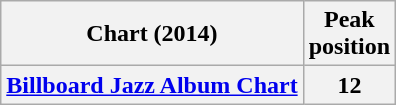<table class="wikitable plainrowheaders sortable" style="text-align:center;">
<tr>
<th scope="col">Chart (2014)</th>
<th scope="col">Peak<br>position</th>
</tr>
<tr>
<th scope="row"><a href='#'>Billboard Jazz Album Chart</a></th>
<th scope="row">12</th>
</tr>
</table>
